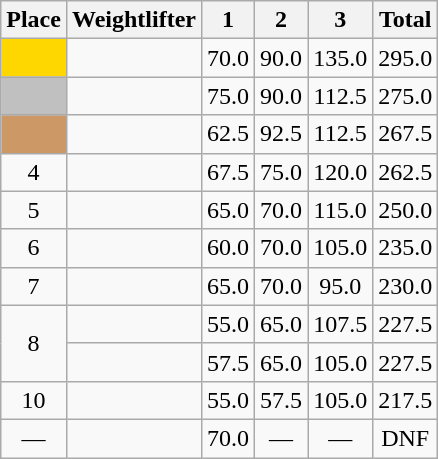<table class=wikitable style="text-align:center">
<tr>
<th>Place</th>
<th>Weightlifter</th>
<th>1</th>
<th>2</th>
<th>3</th>
<th>Total</th>
</tr>
<tr>
<td bgcolor=gold></td>
<td align=left></td>
<td>70.0</td>
<td>90.0</td>
<td>135.0</td>
<td>295.0</td>
</tr>
<tr>
<td bgcolor=silver></td>
<td align=left></td>
<td>75.0</td>
<td>90.0</td>
<td>112.5</td>
<td>275.0</td>
</tr>
<tr>
<td bgcolor=cc9966></td>
<td align=left></td>
<td>62.5</td>
<td>92.5</td>
<td>112.5</td>
<td>267.5</td>
</tr>
<tr>
<td>4</td>
<td align=left></td>
<td>67.5</td>
<td>75.0</td>
<td>120.0</td>
<td>262.5</td>
</tr>
<tr>
<td>5</td>
<td align=left></td>
<td>65.0</td>
<td>70.0</td>
<td>115.0</td>
<td>250.0</td>
</tr>
<tr>
<td>6</td>
<td align=left></td>
<td>60.0</td>
<td>70.0</td>
<td>105.0</td>
<td>235.0</td>
</tr>
<tr>
<td>7</td>
<td align=left></td>
<td>65.0</td>
<td>70.0</td>
<td>95.0</td>
<td>230.0</td>
</tr>
<tr>
<td rowspan=2>8</td>
<td align=left></td>
<td>55.0</td>
<td>65.0</td>
<td>107.5</td>
<td>227.5</td>
</tr>
<tr>
<td align=left></td>
<td>57.5</td>
<td>65.0</td>
<td>105.0</td>
<td>227.5</td>
</tr>
<tr>
<td>10</td>
<td align=left></td>
<td>55.0</td>
<td>57.5</td>
<td>105.0</td>
<td>217.5</td>
</tr>
<tr>
<td>—</td>
<td align=left></td>
<td>70.0</td>
<td>—</td>
<td>—</td>
<td>DNF</td>
</tr>
</table>
